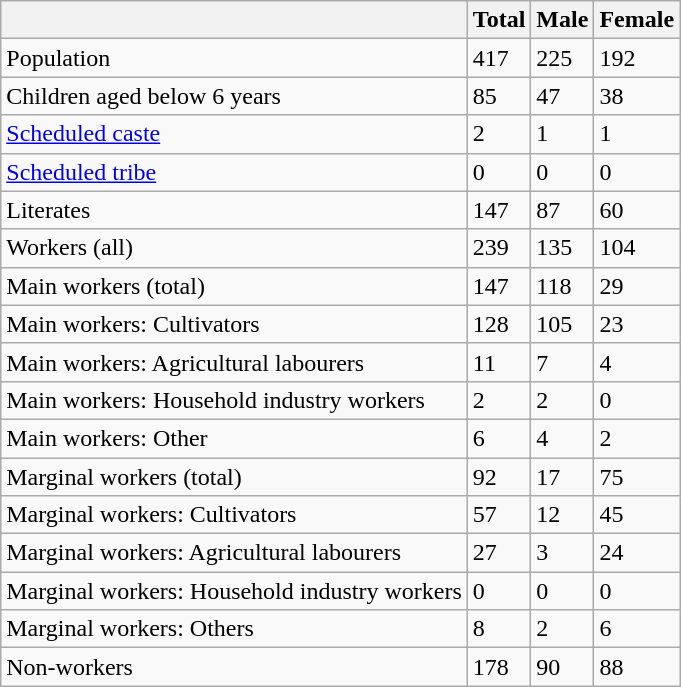<table class="wikitable sortable">
<tr>
<th></th>
<th>Total</th>
<th>Male</th>
<th>Female</th>
</tr>
<tr>
<td>Population</td>
<td>417</td>
<td>225</td>
<td>192</td>
</tr>
<tr>
<td>Children aged below 6 years</td>
<td>85</td>
<td>47</td>
<td>38</td>
</tr>
<tr>
<td><a href='#'>Scheduled caste</a></td>
<td>2</td>
<td>1</td>
<td>1</td>
</tr>
<tr>
<td><a href='#'>Scheduled tribe</a></td>
<td>0</td>
<td>0</td>
<td>0</td>
</tr>
<tr>
<td>Literates</td>
<td>147</td>
<td>87</td>
<td>60</td>
</tr>
<tr>
<td>Workers (all)</td>
<td>239</td>
<td>135</td>
<td>104</td>
</tr>
<tr>
<td>Main workers (total)</td>
<td>147</td>
<td>118</td>
<td>29</td>
</tr>
<tr>
<td>Main workers: Cultivators</td>
<td>128</td>
<td>105</td>
<td>23</td>
</tr>
<tr>
<td>Main workers: Agricultural labourers</td>
<td>11</td>
<td>7</td>
<td>4</td>
</tr>
<tr>
<td>Main workers: Household industry workers</td>
<td>2</td>
<td>2</td>
<td>0</td>
</tr>
<tr>
<td>Main workers: Other</td>
<td>6</td>
<td>4</td>
<td>2</td>
</tr>
<tr>
<td>Marginal workers (total)</td>
<td>92</td>
<td>17</td>
<td>75</td>
</tr>
<tr>
<td>Marginal workers: Cultivators</td>
<td>57</td>
<td>12</td>
<td>45</td>
</tr>
<tr>
<td>Marginal workers: Agricultural labourers</td>
<td>27</td>
<td>3</td>
<td>24</td>
</tr>
<tr>
<td>Marginal workers: Household industry workers</td>
<td>0</td>
<td>0</td>
<td>0</td>
</tr>
<tr>
<td>Marginal workers: Others</td>
<td>8</td>
<td>2</td>
<td>6</td>
</tr>
<tr>
<td>Non-workers</td>
<td>178</td>
<td>90</td>
<td>88</td>
</tr>
</table>
